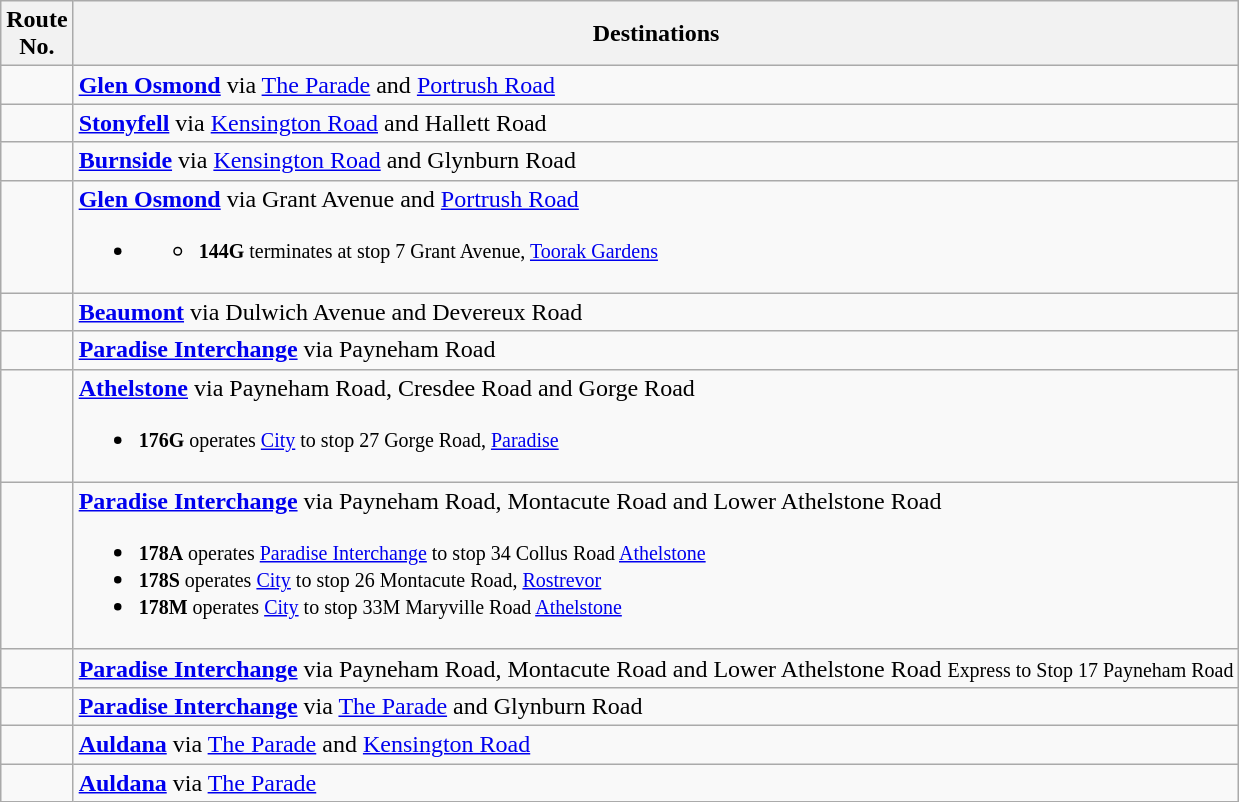<table class="wikitable">
<tr>
<th>Route<br>No.</th>
<th>Destinations</th>
</tr>
<tr>
<td></td>
<td><strong><a href='#'>Glen Osmond</a></strong> via <a href='#'>The Parade</a> and <a href='#'>Portrush Road</a></td>
</tr>
<tr>
<td></td>
<td><strong><a href='#'>Stonyfell</a></strong> via <a href='#'>Kensington Road</a> and Hallett Road</td>
</tr>
<tr>
<td></td>
<td><strong><a href='#'>Burnside</a></strong> via <a href='#'>Kensington Road</a> and Glynburn Road</td>
</tr>
<tr>
<td></td>
<td><strong><a href='#'>Glen Osmond</a></strong> via Grant Avenue and <a href='#'>Portrush Road</a><br><ul><li><ul><li><small> <strong>144G</strong> terminates at stop 7 Grant Avenue, <a href='#'>Toorak Gardens</a> </small></li></ul></li></ul></td>
</tr>
<tr>
<td></td>
<td><strong><a href='#'>Beaumont</a></strong> via Dulwich Avenue and Devereux Road</td>
</tr>
<tr>
<td></td>
<td><strong><a href='#'>Paradise Interchange</a></strong> via Payneham Road</td>
</tr>
<tr>
<td></td>
<td><strong><a href='#'>Athelstone</a></strong> via Payneham Road, Cresdee Road and Gorge Road<br><ul><li><small> <strong>176G</strong> operates <a href='#'>City</a> to stop 27 Gorge Road, <a href='#'>Paradise</a> </small></li></ul></td>
</tr>
<tr>
<td></td>
<td><strong><a href='#'>Paradise Interchange</a></strong> via Payneham Road, Montacute Road and Lower Athelstone Road<br><ul><li><small> <strong>178A</strong> operates <a href='#'>Paradise Interchange</a> to stop 34 Collus Road <a href='#'>Athelstone</a> </small></li><li><small> <strong>178S</strong> operates <a href='#'>City</a> to stop 26 Montacute Road, <a href='#'>Rostrevor</a> </small></li><li><small> <strong>178M</strong> operates <a href='#'>City</a> to stop 33M Maryville Road <a href='#'>Athelstone</a> </small></li></ul></td>
</tr>
<tr>
<td></td>
<td><strong><a href='#'>Paradise Interchange</a></strong> via Payneham Road, Montacute Road and Lower Athelstone Road <small> Express to Stop 17 Payneham Road </small></td>
</tr>
<tr>
<td></td>
<td><strong><a href='#'>Paradise Interchange</a></strong> via <a href='#'>The Parade</a> and Glynburn Road</td>
</tr>
<tr>
<td></td>
<td><strong><a href='#'>Auldana</a></strong> via <a href='#'>The Parade</a> and <a href='#'>Kensington Road</a></td>
</tr>
<tr>
<td></td>
<td><strong><a href='#'>Auldana</a></strong> via <a href='#'>The Parade</a></td>
</tr>
</table>
